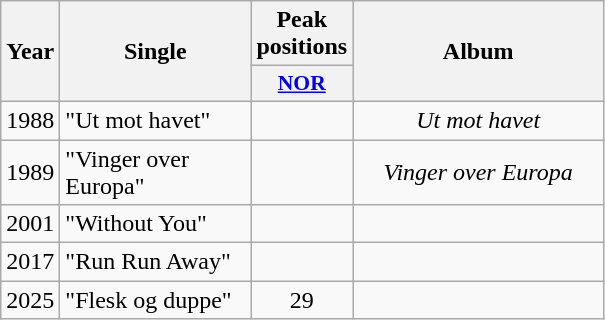<table class="wikitable">
<tr>
<th align="center" rowspan="2" width="10">Year</th>
<th align="center" rowspan="2" width="120">Single</th>
<th align="center" colspan="1" width="20">Peak positions</th>
<th align="center" rowspan="2" width="160">Album</th>
</tr>
<tr>
<th scope="col" style="width:3em;font-size:90%;"><a href='#'>NOR</a><br></th>
</tr>
<tr>
<td style="text-align:center;">1988</td>
<td>"Ut mot havet"</td>
<td style="text-align:center;"></td>
<td style="text-align:center;"><em>Ut mot havet</em></td>
</tr>
<tr>
<td style="text-align:center;">1989</td>
<td>"Vinger over Europa"</td>
<td style="text-align:center;"></td>
<td style="text-align:center;"><em>Vinger over Europa</em></td>
</tr>
<tr>
<td style="text-align:center;">2001</td>
<td>"Without You"</td>
<td style="text-align:center;"></td>
<td style="text-align:center;"></td>
</tr>
<tr>
<td style="text-align:center;">2017</td>
<td>"Run Run Away"</td>
<td style="text-align:center;"></td>
<td style="text-align:center;"></td>
</tr>
<tr>
<td style="text-align:center;">2025</td>
<td>"Flesk og duppe"<br></td>
<td style="text-align:center;">29<br></td>
<td></td>
</tr>
</table>
